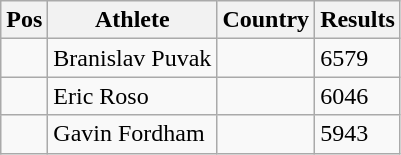<table class="wikitable">
<tr>
<th>Pos</th>
<th>Athlete</th>
<th>Country</th>
<th>Results</th>
</tr>
<tr>
<td align="center"></td>
<td>Branislav Puvak</td>
<td></td>
<td>6579</td>
</tr>
<tr>
<td align="center"></td>
<td>Eric Roso</td>
<td></td>
<td>6046</td>
</tr>
<tr>
<td align="center"></td>
<td>Gavin Fordham</td>
<td></td>
<td>5943</td>
</tr>
</table>
